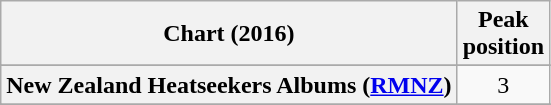<table class="wikitable sortable plainrowheaders" style="text-align:center">
<tr>
<th scope="col">Chart (2016)</th>
<th scope="col">Peak<br> position</th>
</tr>
<tr>
</tr>
<tr>
</tr>
<tr>
</tr>
<tr>
</tr>
<tr>
<th scope="row">New Zealand Heatseekers Albums (<a href='#'>RMNZ</a>)</th>
<td>3</td>
</tr>
<tr>
</tr>
<tr>
</tr>
<tr>
</tr>
<tr>
</tr>
<tr>
</tr>
</table>
